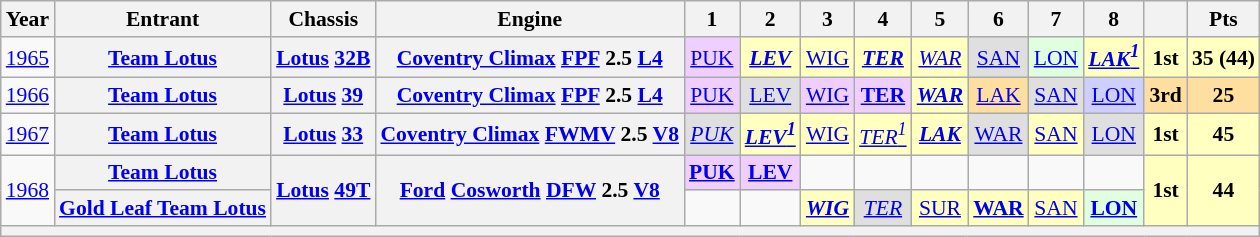<table class="wikitable" style="text-align:center; font-size:90%">
<tr>
<th>Year</th>
<th>Entrant</th>
<th>Chassis</th>
<th>Engine</th>
<th>1</th>
<th>2</th>
<th>3</th>
<th>4</th>
<th>5</th>
<th>6</th>
<th>7</th>
<th>8</th>
<th></th>
<th>Pts</th>
</tr>
<tr>
<td><a href='#'>1965</a></td>
<th><a href='#'>Team Lotus</a></th>
<th><a href='#'>Lotus</a> <a href='#'>32B</a></th>
<th><a href='#'>Coventry Climax</a> <a href='#'>FPF</a> 2.5 <a href='#'>L4</a></th>
<td style="background:#efcfff;"><a href='#'>PUK</a><br></td>
<td style="background:#ffffbf;"><strong><em><a href='#'>LEV</a></em></strong><br></td>
<td style="background:#ffffbf;"><a href='#'>WIG</a><br></td>
<td style="background:#ffffbf;"><strong><em><a href='#'>TER</a></em></strong><br></td>
<td style="background:#ffffbf;"><em><a href='#'>WAR</a></em><br></td>
<td style="background:#dfdfdf;"><a href='#'>SAN</a><br></td>
<td style="background:#dfffdf;"><a href='#'>LON</a><br></td>
<td style="background:#ffffbf;"><strong><em><a href='#'>LAK<sup>1</sup></a></em></strong><br></td>
<td style="background:#ffffbf;"><strong>1st</strong></td>
<td style="background:#ffffbf;"><strong>35 (44)</strong></td>
</tr>
<tr>
<td><a href='#'>1966</a></td>
<th><a href='#'>Team Lotus</a></th>
<th><a href='#'>Lotus</a> <a href='#'>39</a></th>
<th><a href='#'>Coventry Climax</a> <a href='#'>FPF</a> 2.5 <a href='#'>L4</a></th>
<td style="background:#efcfff;"><a href='#'>PUK</a><br></td>
<td style="background:#dfdfdf;"><a href='#'>LEV</a><br></td>
<td style="background:#efcfff;"><a href='#'>WIG</a><br></td>
<td style="background:#efcfff;"><strong><a href='#'>TER</a></strong><br></td>
<td style="background:#ffffbf;"><strong><em><a href='#'>WAR</a></em></strong><br></td>
<td style="background:#ffdf9f;"><a href='#'>LAK</a><br></td>
<td style="background:#dfdfdf;"><a href='#'>SAN</a><br></td>
<td style="background:#cfcfff;"><a href='#'>LON</a><br></td>
<td style="background:#ffdf9f;"><strong>3rd</strong></td>
<td style="background:#ffdf9f;"><strong>25</strong></td>
</tr>
<tr>
<td><a href='#'>1967</a></td>
<th><a href='#'>Team Lotus</a></th>
<th><a href='#'>Lotus</a> <a href='#'>33</a></th>
<th><a href='#'>Coventry Climax</a> <a href='#'>FWMV</a> 2.5 <a href='#'>V8</a></th>
<td style="background:#dfdfdf;"><em><a href='#'>PUK</a></em><br></td>
<td style="background:#ffffbf;"><strong><em><a href='#'>LEV<sup>1</sup></a></em></strong><br></td>
<td style="background:#ffffbf;"><a href='#'>WIG</a><br></td>
<td style="background:#ffffbf;"><em><a href='#'>TER<sup>1</sup></a></em><br></td>
<td style="background:#ffffbf;"><strong><em><a href='#'>LAK</a></em></strong><br></td>
<td style="background:#dfdfdf;"><a href='#'>WAR</a><br></td>
<td style="background:#ffffbf;"><a href='#'>SAN</a><br></td>
<td style="background:#dfdfdf;"><a href='#'>LON</a><br></td>
<td style="background:#ffffbf;"><strong>1st</strong></td>
<td style="background:#ffffbf;"><strong>45</strong></td>
</tr>
<tr>
<td rowspan=2><a href='#'>1968</a></td>
<th><a href='#'>Team Lotus</a></th>
<th rowspan=2><a href='#'>Lotus</a> <a href='#'>49T</a></th>
<th rowspan=2><a href='#'>Ford</a> <a href='#'>Cosworth</a> <a href='#'>DFW</a> 2.5 <a href='#'>V8</a></th>
<td style="background:#efcfff;"><strong><a href='#'>PUK</a></strong><br></td>
<td style="background:#efcfff;"><strong><a href='#'>LEV</a></strong><br></td>
<td></td>
<td></td>
<td></td>
<td></td>
<td></td>
<td></td>
<td rowspan=2 style="background:#ffffbf;"><strong>1st</strong></td>
<td rowspan=2 style="background:#ffffbf;"><strong>44</strong></td>
</tr>
<tr>
<th><a href='#'>Gold Leaf Team Lotus</a></th>
<td></td>
<td></td>
<td style="background:#ffffbf;"><strong><em><a href='#'>WIG</a></em></strong><br></td>
<td style="background:#dfdfdf;"><em><a href='#'>TER</a></em><br></td>
<td style="background:#ffffbf;"><a href='#'>SUR</a><br></td>
<td style="background:#ffffbf;"><strong><a href='#'>WAR</a></strong><br></td>
<td style="background:#ffffbf;"><a href='#'>SAN</a><br></td>
<td style="background:#dfffdf;"><strong><a href='#'>LON</a></strong><br></td>
</tr>
<tr>
<th colspan="14"></th>
</tr>
</table>
